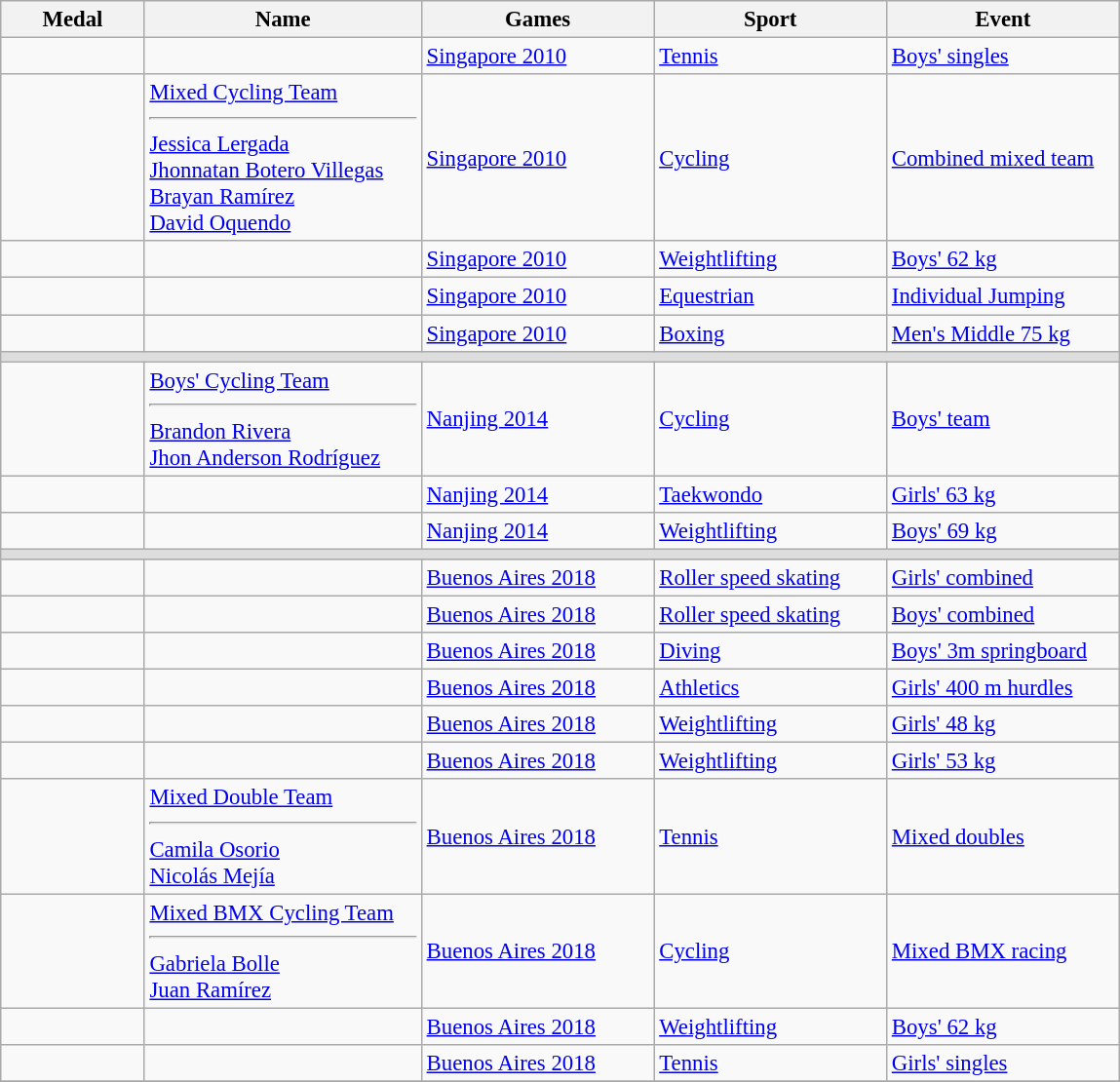<table class="wikitable sortable" style="font-size: 95%;">
<tr>
<th style="width:6em">Medal</th>
<th style="width:12em">Name</th>
<th style="width:10em">Games</th>
<th style="width:10em">Sport</th>
<th style="width:10em">Event</th>
</tr>
<tr>
<td></td>
<td></td>
<td> <a href='#'>Singapore 2010</a></td>
<td> <a href='#'>Tennis</a></td>
<td><a href='#'>Boys' singles</a></td>
</tr>
<tr>
<td></td>
<td><a href='#'>Mixed Cycling Team</a> <hr> <a href='#'>Jessica Lergada</a><br><a href='#'>Jhonnatan Botero Villegas</a><br><a href='#'>Brayan Ramírez</a><br><a href='#'>David Oquendo</a></td>
<td> <a href='#'>Singapore 2010</a></td>
<td> <a href='#'>Cycling</a></td>
<td><a href='#'>Combined mixed team</a></td>
</tr>
<tr>
<td></td>
<td></td>
<td> <a href='#'>Singapore 2010</a></td>
<td> <a href='#'>Weightlifting</a></td>
<td><a href='#'>Boys' 62 kg</a></td>
</tr>
<tr>
<td></td>
<td></td>
<td> <a href='#'>Singapore 2010</a></td>
<td> <a href='#'>Equestrian</a></td>
<td><a href='#'>Individual Jumping</a></td>
</tr>
<tr>
<td></td>
<td></td>
<td> <a href='#'>Singapore 2010</a></td>
<td> <a href='#'>Boxing</a></td>
<td><a href='#'>Men's Middle 75 kg</a></td>
</tr>
<tr bgcolor=#DDDDDD>
<td colspan=7></td>
</tr>
<tr>
<td></td>
<td><a href='#'>Boys' Cycling Team</a> <hr> <a href='#'>Brandon Rivera</a><br><a href='#'>Jhon Anderson Rodríguez</a></td>
<td> <a href='#'>Nanjing 2014</a></td>
<td> <a href='#'>Cycling</a></td>
<td><a href='#'>Boys' team</a></td>
</tr>
<tr>
<td></td>
<td></td>
<td> <a href='#'>Nanjing 2014</a></td>
<td> <a href='#'>Taekwondo</a></td>
<td><a href='#'>Girls' 63 kg</a></td>
</tr>
<tr>
<td></td>
<td></td>
<td> <a href='#'>Nanjing 2014</a></td>
<td> <a href='#'>Weightlifting</a></td>
<td><a href='#'>Boys' 69 kg</a></td>
</tr>
<tr bgcolor=#DDDDDD>
<td colspan=7></td>
</tr>
<tr>
<td></td>
<td></td>
<td> <a href='#'>Buenos Aires 2018</a></td>
<td> <a href='#'>Roller speed skating</a></td>
<td><a href='#'>Girls' combined</a></td>
</tr>
<tr>
<td></td>
<td></td>
<td> <a href='#'>Buenos Aires 2018</a></td>
<td> <a href='#'>Roller speed skating</a></td>
<td><a href='#'>Boys' combined</a></td>
</tr>
<tr>
<td></td>
<td></td>
<td> <a href='#'>Buenos Aires 2018</a></td>
<td> <a href='#'>Diving</a></td>
<td><a href='#'>Boys' 3m springboard</a></td>
</tr>
<tr>
<td></td>
<td></td>
<td> <a href='#'>Buenos Aires 2018</a></td>
<td> <a href='#'>Athletics</a></td>
<td><a href='#'>Girls' 400 m hurdles</a></td>
</tr>
<tr>
<td></td>
<td></td>
<td> <a href='#'>Buenos Aires 2018</a></td>
<td> <a href='#'>Weightlifting</a></td>
<td><a href='#'>Girls' 48 kg</a></td>
</tr>
<tr>
<td></td>
<td></td>
<td> <a href='#'>Buenos Aires 2018</a></td>
<td> <a href='#'>Weightlifting</a></td>
<td><a href='#'>Girls' 53 kg</a></td>
</tr>
<tr>
<td></td>
<td><a href='#'>Mixed Double Team</a> <hr> <a href='#'>Camila Osorio</a><br><a href='#'>Nicolás Mejía</a></td>
<td> <a href='#'>Buenos Aires 2018</a></td>
<td> <a href='#'>Tennis</a></td>
<td><a href='#'>Mixed doubles</a></td>
</tr>
<tr>
<td></td>
<td><a href='#'>Mixed BMX Cycling Team</a> <hr> <a href='#'>Gabriela Bolle</a><br><a href='#'>Juan Ramírez</a></td>
<td> <a href='#'>Buenos Aires 2018</a></td>
<td> <a href='#'>Cycling</a></td>
<td><a href='#'>Mixed BMX racing</a></td>
</tr>
<tr>
<td></td>
<td></td>
<td> <a href='#'>Buenos Aires 2018</a></td>
<td> <a href='#'>Weightlifting</a></td>
<td><a href='#'>Boys' 62 kg</a></td>
</tr>
<tr>
<td></td>
<td></td>
<td> <a href='#'>Buenos Aires 2018</a></td>
<td> <a href='#'>Tennis</a></td>
<td><a href='#'>Girls' singles</a></td>
</tr>
<tr>
</tr>
</table>
